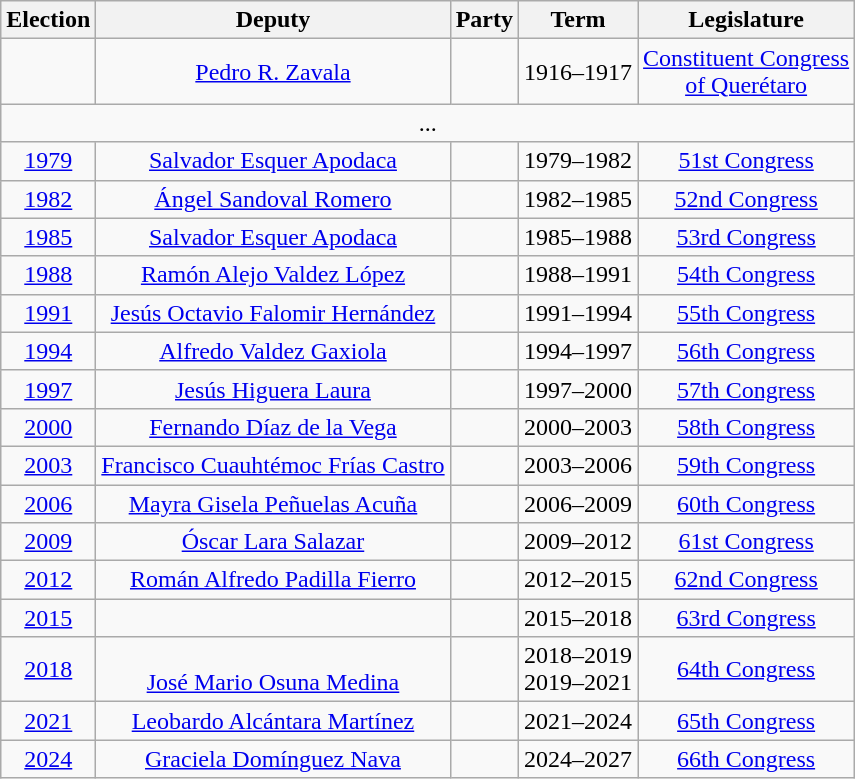<table class="wikitable sortable" style="text-align: center">
<tr>
<th>Election</th>
<th class="unsortable">Deputy</th>
<th class="unsortable">Party</th>
<th class="unsortable">Term</th>
<th class="unsortable">Legislature</th>
</tr>
<tr>
<td></td>
<td><a href='#'>Pedro R. Zavala</a></td>
<td></td>
<td>1916–1917</td>
<td><a href='#'>Constituent Congress<br>of Querétaro</a></td>
</tr>
<tr>
<td colspan=5> ...</td>
</tr>
<tr>
<td><a href='#'>1979</a></td>
<td><a href='#'>Salvador Esquer Apodaca</a></td>
<td></td>
<td>1979–1982</td>
<td><a href='#'>51st Congress</a></td>
</tr>
<tr>
<td><a href='#'>1982</a></td>
<td><a href='#'>Ángel Sandoval Romero</a></td>
<td></td>
<td>1982–1985</td>
<td><a href='#'>52nd Congress</a></td>
</tr>
<tr>
<td><a href='#'>1985</a></td>
<td><a href='#'>Salvador Esquer Apodaca</a></td>
<td></td>
<td>1985–1988</td>
<td><a href='#'>53rd Congress</a></td>
</tr>
<tr>
<td><a href='#'>1988</a></td>
<td><a href='#'>Ramón Alejo Valdez López</a></td>
<td></td>
<td>1988–1991</td>
<td><a href='#'>54th Congress</a></td>
</tr>
<tr>
<td><a href='#'>1991</a></td>
<td><a href='#'>Jesús Octavio Falomir Hernández</a></td>
<td></td>
<td>1991–1994</td>
<td><a href='#'>55th Congress</a></td>
</tr>
<tr>
<td><a href='#'>1994</a></td>
<td><a href='#'>Alfredo Valdez Gaxiola</a></td>
<td></td>
<td>1994–1997</td>
<td><a href='#'>56th Congress</a></td>
</tr>
<tr>
<td><a href='#'>1997</a></td>
<td><a href='#'>Jesús Higuera Laura</a></td>
<td></td>
<td>1997–2000</td>
<td><a href='#'>57th Congress</a></td>
</tr>
<tr>
<td><a href='#'>2000</a></td>
<td><a href='#'>Fernando Díaz de la Vega</a></td>
<td></td>
<td>2000–2003</td>
<td><a href='#'>58th Congress</a></td>
</tr>
<tr>
<td><a href='#'>2003</a></td>
<td><a href='#'>Francisco Cuauhtémoc Frías Castro</a></td>
<td></td>
<td>2003–2006</td>
<td><a href='#'>59th Congress</a></td>
</tr>
<tr>
<td><a href='#'>2006</a></td>
<td><a href='#'>Mayra Gisela Peñuelas Acuña</a></td>
<td></td>
<td>2006–2009</td>
<td><a href='#'>60th Congress</a></td>
</tr>
<tr>
<td><a href='#'>2009</a></td>
<td><a href='#'>Óscar Lara Salazar</a></td>
<td></td>
<td>2009–2012</td>
<td><a href='#'>61st Congress</a></td>
</tr>
<tr>
<td><a href='#'>2012</a></td>
<td><a href='#'>Román Alfredo Padilla Fierro</a></td>
<td></td>
<td>2012–2015</td>
<td><a href='#'>62nd Congress</a></td>
</tr>
<tr>
<td><a href='#'>2015</a></td>
<td></td>
<td></td>
<td>2015–2018</td>
<td><a href='#'>63rd Congress</a></td>
</tr>
<tr>
<td><a href='#'>2018</a></td>
<td><br><a href='#'>José Mario Osuna Medina</a></td>
<td><br>  </td>
<td>2018–2019<br>2019–2021</td>
<td><a href='#'>64th Congress</a></td>
</tr>
<tr>
<td><a href='#'>2021</a></td>
<td><a href='#'>Leobardo Alcántara Martínez</a></td>
<td></td>
<td>2021–2024</td>
<td><a href='#'>65th Congress</a></td>
</tr>
<tr>
<td><a href='#'>2024</a></td>
<td><a href='#'>Graciela Domínguez Nava</a></td>
<td></td>
<td>2024–2027</td>
<td><a href='#'>66th Congress</a></td>
</tr>
</table>
